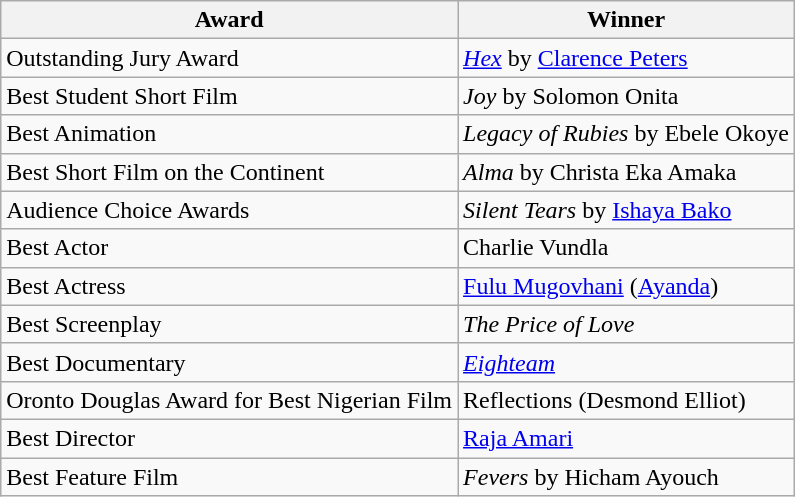<table class="wikitable">
<tr>
<th>Award</th>
<th>Winner</th>
</tr>
<tr>
<td>Outstanding Jury Award</td>
<td><em><a href='#'>Hex</a></em> by <a href='#'>Clarence Peters</a></td>
</tr>
<tr>
<td>Best Student Short Film</td>
<td><em>Joy</em> by Solomon Onita</td>
</tr>
<tr>
<td>Best Animation</td>
<td><em>Legacy of Rubies</em> by Ebele Okoye</td>
</tr>
<tr>
<td>Best Short Film on the Continent</td>
<td><em>Alma</em> by Christa Eka Amaka</td>
</tr>
<tr>
<td>Audience Choice Awards</td>
<td><em>Silent Tears</em> by <a href='#'>Ishaya Bako</a></td>
</tr>
<tr>
<td>Best Actor</td>
<td>Charlie Vundla</td>
</tr>
<tr>
<td>Best Actress</td>
<td><a href='#'>Fulu Mugovhani</a> (<a href='#'>Ayanda</a>)</td>
</tr>
<tr>
<td>Best Screenplay</td>
<td><em>The Price of Love</em></td>
</tr>
<tr>
<td>Best Documentary</td>
<td><em><a href='#'>Eighteam</a></em></td>
</tr>
<tr>
<td>Oronto Douglas Award for Best Nigerian Film</td>
<td>Reflections (Desmond Elliot)</td>
</tr>
<tr>
<td>Best Director</td>
<td><a href='#'>Raja Amari</a></td>
</tr>
<tr>
<td>Best Feature Film</td>
<td><em>Fevers</em> by Hicham Ayouch</td>
</tr>
</table>
